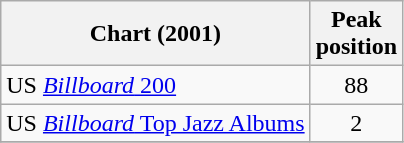<table class="wikitable">
<tr>
<th>Chart (2001)</th>
<th>Peak<br>position</th>
</tr>
<tr>
<td>US <a href='#'><em>Billboard</em> 200</a></td>
<td align="center">88</td>
</tr>
<tr>
<td>US <a href='#'><em>Billboard</em> Top Jazz Albums</a></td>
<td align="center">2</td>
</tr>
<tr>
</tr>
</table>
